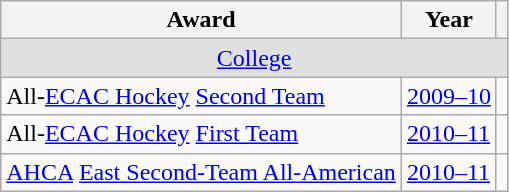<table class="wikitable">
<tr>
<th>Award</th>
<th>Year</th>
<th></th>
</tr>
<tr ALIGN="center" bgcolor="#e0e0e0">
<td colspan="3"><a href='#'>College</a></td>
</tr>
<tr>
<td>All-<a href='#'>ECAC Hockey</a> <a href='#'>Second Team</a></td>
<td><a href='#'>2009–10</a></td>
<td></td>
</tr>
<tr>
<td>All-<a href='#'>ECAC Hockey</a> <a href='#'>First Team</a></td>
<td><a href='#'>2010–11</a></td>
<td></td>
</tr>
<tr>
<td><a href='#'>AHCA</a> <a href='#'>East Second-Team All-American</a></td>
<td><a href='#'>2010–11</a></td>
<td></td>
</tr>
</table>
